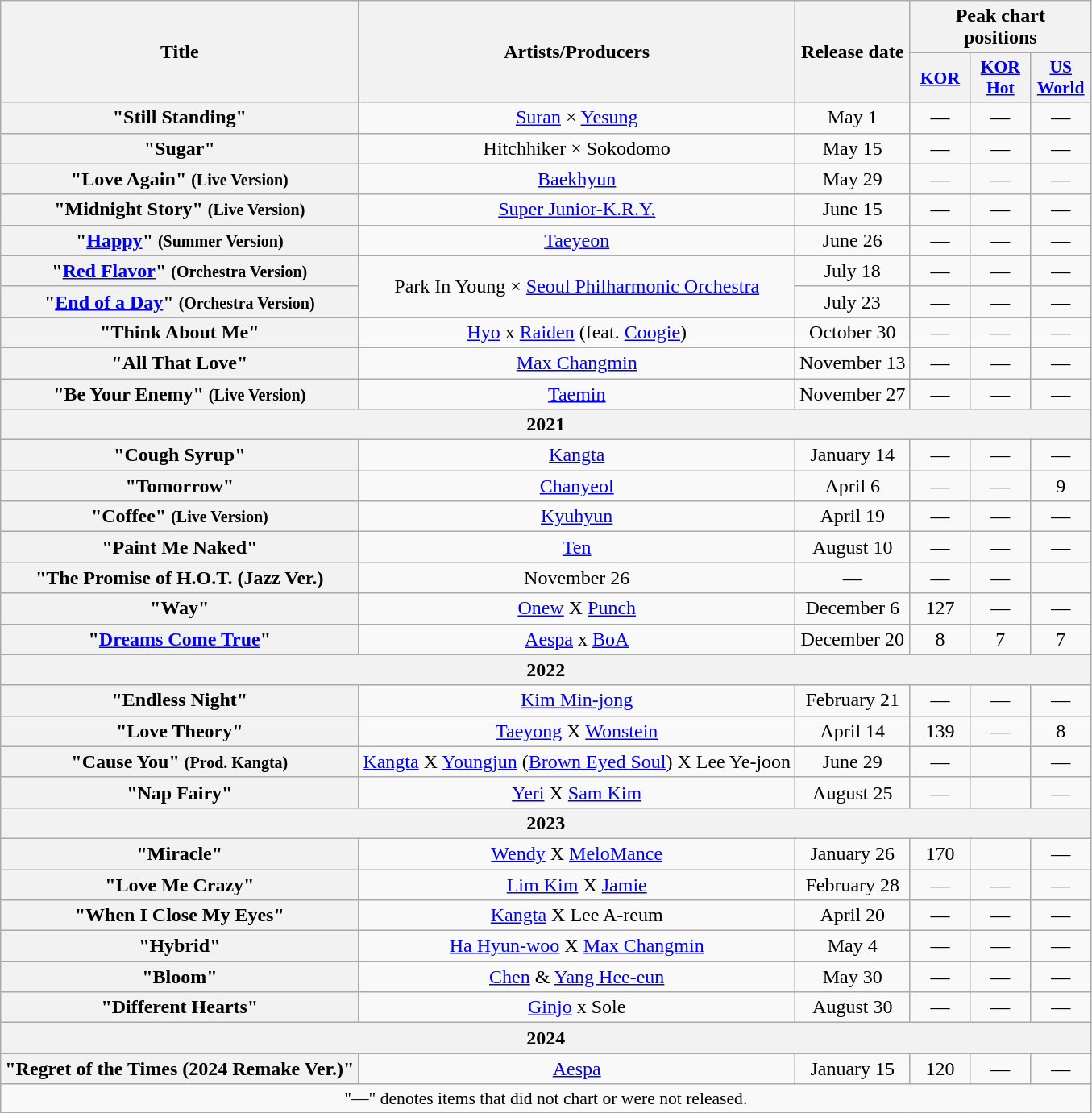<table class="wikitable plainrowheaders" style="text-align:center;">
<tr>
<th rowspan="2">Title</th>
<th rowspan="2">Artists/Producers</th>
<th rowspan="2">Release date</th>
<th colspan="3">Peak chart<br>positions</th>
</tr>
<tr>
<th style="width:3em;font-size:90%;"><a href='#'>KOR</a><br></th>
<th style="width:3em;font-size:90%;"><a href='#'>KOR Hot</a><br></th>
<th style="width:3em;font-size:90%;"><a href='#'>US<br>World</a><br></th>
</tr>
<tr>
<th scope=row>"Still Standing" </th>
<td><a href='#'>Suran</a> × <a href='#'>Yesung</a></td>
<td>May 1</td>
<td>—</td>
<td>—</td>
<td>—</td>
</tr>
<tr>
<th scope=row>"Sugar"</th>
<td>Hitchhiker × Sokodomo</td>
<td>May 15</td>
<td>—</td>
<td>—</td>
<td>—</td>
</tr>
<tr>
<th scope=row>"Love Again" <small>(Live Version)</small></th>
<td><a href='#'>Baekhyun</a></td>
<td>May 29</td>
<td>—</td>
<td>—</td>
<td>—</td>
</tr>
<tr>
<th scope=row>"Midnight Story" <small>(Live Version)</small></th>
<td><a href='#'>Super Junior-K.R.Y.</a></td>
<td>June 15</td>
<td>—</td>
<td>—</td>
<td>—</td>
</tr>
<tr>
<th scope=row>"<a href='#'>Happy</a>" <small>(Summer Version)</small></th>
<td><a href='#'>Taeyeon</a></td>
<td>June 26</td>
<td>—</td>
<td>—</td>
<td>—</td>
</tr>
<tr>
<th scope=row>"<a href='#'>Red Flavor</a>"  <small>(Orchestra Version)</small></th>
<td rowspan="2">Park In Young  × <a href='#'>Seoul Philharmonic Orchestra</a></td>
<td>July 18</td>
<td>—</td>
<td>—</td>
<td>—</td>
</tr>
<tr>
<th scope=row>"<a href='#'>End of a Day</a>"  <small>(Orchestra Version)</small></th>
<td>July 23</td>
<td>—</td>
<td>—</td>
<td>—</td>
</tr>
<tr>
<th scope=row>"Think About Me"</th>
<td><a href='#'>Hyo</a> x <a href='#'>Raiden</a> (feat. <a href='#'>Coogie</a>)</td>
<td>October 30</td>
<td>—</td>
<td>—</td>
<td>—</td>
</tr>
<tr>
<th scope=row>"All That Love"</th>
<td><a href='#'>Max Changmin</a></td>
<td>November 13</td>
<td>—</td>
<td>—</td>
<td>—</td>
</tr>
<tr>
<th scope=row>"Be Your Enemy" <small>(Live Version)</small></th>
<td><a href='#'>Taemin</a></td>
<td>November 27</td>
<td>—</td>
<td>—</td>
<td>—</td>
</tr>
<tr>
<th colspan=6>2021</th>
</tr>
<tr>
<th scope=row>"Cough Syrup" </th>
<td><a href='#'>Kangta</a></td>
<td>January 14</td>
<td>—</td>
<td>—</td>
<td>—</td>
</tr>
<tr>
<th scope=row>"Tomorrow"</th>
<td><a href='#'>Chanyeol</a></td>
<td>April 6</td>
<td>—</td>
<td>—</td>
<td>9</td>
</tr>
<tr>
<th scope=row>"Coffee"  <small>(Live Version)</small></th>
<td><a href='#'>Kyuhyun</a></td>
<td>April 19</td>
<td>—</td>
<td>—</td>
<td>—</td>
</tr>
<tr>
<th scope=row>"Paint Me Naked"</th>
<td><a href='#'>Ten</a></td>
<td>August 10</td>
<td>—</td>
<td>—</td>
<td>—</td>
</tr>
<tr>
<th scope=row>"The Promise of H.O.T. (Jazz Ver.) </th>
<td>November 26</td>
<td>—</td>
<td>—</td>
<td>—</td>
</tr>
<tr>
<th scope=row>"Way" </th>
<td><a href='#'>Onew</a> X <a href='#'>Punch</a></td>
<td>December 6</td>
<td>127</td>
<td>—</td>
<td>—</td>
</tr>
<tr>
<th scope=row>"<a href='#'>Dreams Come True</a>"</th>
<td><a href='#'>Aespa</a> x <a href='#'>BoA</a></td>
<td>December 20</td>
<td>8</td>
<td>7</td>
<td>7</td>
</tr>
<tr>
<th colspan="6">2022</th>
</tr>
<tr>
<th scope=row>"Endless Night" </th>
<td><a href='#'>Kim Min-jong</a></td>
<td>February 21</td>
<td>—</td>
<td>—</td>
<td>—</td>
</tr>
<tr>
<th scope=row>"Love Theory"</th>
<td><a href='#'>Taeyong</a> X <a href='#'>Wonstein</a></td>
<td>April 14</td>
<td>139</td>
<td>—</td>
<td>8</td>
</tr>
<tr>
<th scope=row>"Cause You"  <small>(Prod. Kangta)</small></th>
<td><a href='#'>Kangta</a> X <a href='#'>Youngjun</a> (<a href='#'>Brown Eyed Soul</a>) X Lee Ye-joon</td>
<td>June 29</td>
<td>—</td>
<td></td>
<td>—</td>
</tr>
<tr>
<th scope=row>"Nap Fairy" </th>
<td><a href='#'>Yeri</a> X <a href='#'>Sam Kim</a></td>
<td>August 25</td>
<td>—</td>
<td></td>
<td>—</td>
</tr>
<tr>
<th colspan="6">2023</th>
</tr>
<tr>
<th scope=row>"Miracle" </th>
<td><a href='#'>Wendy</a> X <a href='#'>MeloMance</a></td>
<td>January 26</td>
<td>170</td>
<td></td>
<td>—</td>
</tr>
<tr>
<th scope=row>"Love Me Crazy"</th>
<td><a href='#'>Lim Kim</a> X <a href='#'>Jamie</a></td>
<td>February 28</td>
<td>—</td>
<td>—</td>
<td>—</td>
</tr>
<tr>
<th scope=row>"When I Close My Eyes"</th>
<td><a href='#'>Kangta</a> X Lee A-reum</td>
<td>April 20</td>
<td>—</td>
<td>—</td>
<td>—</td>
</tr>
<tr>
<th scope=row>"Hybrid"</th>
<td><a href='#'>Ha Hyun-woo</a> X	<a href='#'>Max Changmin</a></td>
<td>May 4</td>
<td>—</td>
<td>—</td>
<td>—</td>
</tr>
<tr>
<th scope=row>"Bloom" </th>
<td><a href='#'>Chen</a> & <a href='#'>Yang Hee-eun</a></td>
<td>May 30</td>
<td>—</td>
<td>—</td>
<td>—</td>
</tr>
<tr>
<th scope=row>"Different Hearts"</th>
<td><a href='#'>Ginjo</a> x Sole</td>
<td>August 30</td>
<td>—</td>
<td>—</td>
<td>—</td>
</tr>
<tr>
<th colspan="6">2024</th>
</tr>
<tr>
<th scope=row>"Regret of the Times (2024 Remake Ver.)" </th>
<td><a href='#'>Aespa</a></td>
<td>January 15</td>
<td>120</td>
<td>—</td>
<td>—</td>
</tr>
<tr>
<td colspan="7" style="font-size:90%;">"—" denotes items that did not chart or were not released.</td>
</tr>
<tr>
</tr>
</table>
